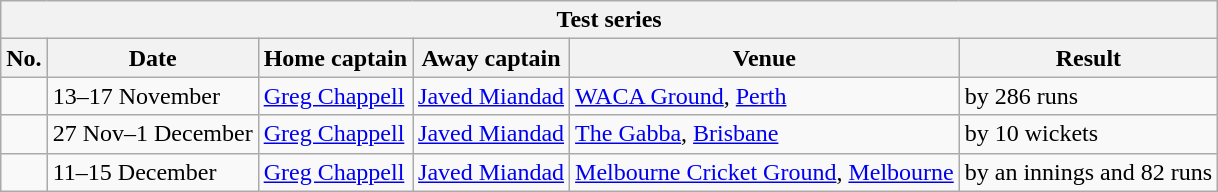<table class="wikitable">
<tr>
<th colspan="9">Test series</th>
</tr>
<tr>
<th>No.</th>
<th>Date</th>
<th>Home captain</th>
<th>Away captain</th>
<th>Venue</th>
<th>Result</th>
</tr>
<tr>
<td></td>
<td>13–17 November</td>
<td><a href='#'>Greg Chappell</a></td>
<td><a href='#'>Javed Miandad</a></td>
<td><a href='#'>WACA Ground</a>, <a href='#'>Perth</a></td>
<td> by 286 runs</td>
</tr>
<tr>
<td></td>
<td>27 Nov–1 December</td>
<td><a href='#'>Greg Chappell</a></td>
<td><a href='#'>Javed Miandad</a></td>
<td><a href='#'>The Gabba</a>, <a href='#'>Brisbane</a></td>
<td> by 10 wickets</td>
</tr>
<tr>
<td></td>
<td>11–15 December</td>
<td><a href='#'>Greg Chappell</a></td>
<td><a href='#'>Javed Miandad</a></td>
<td><a href='#'>Melbourne Cricket Ground</a>, <a href='#'>Melbourne</a></td>
<td> by an innings and 82 runs</td>
</tr>
</table>
